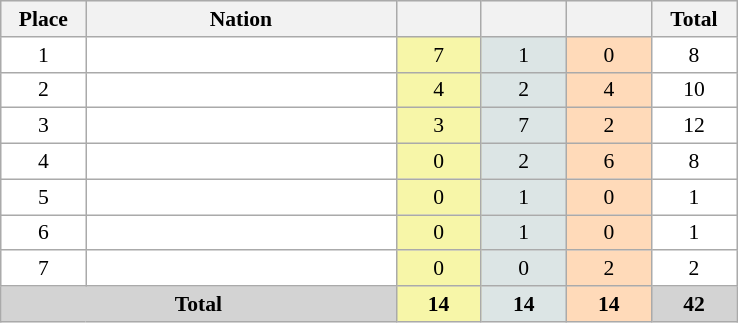<table class=wikitable style="border:1px solid #AAAAAA;font-size:90%">
<tr bgcolor="#EFEFEF">
<th width=50>Place</th>
<th width=200>Nation</th>
<th width=50></th>
<th width=50></th>
<th width=50></th>
<th width=50>Total</th>
</tr>
<tr align="center" valign="top" bgcolor="#FFFFFF">
<td>1</td>
<td align="left"></td>
<td style="background:#F7F6A8;">7</td>
<td style="background:#DCE5E5;">1</td>
<td style="background:#FFDAB9;">0</td>
<td>8</td>
</tr>
<tr align="center" valign="top" bgcolor="#FFFFFF">
<td>2</td>
<td align="left"></td>
<td style="background:#F7F6A8;">4</td>
<td style="background:#DCE5E5;">2</td>
<td style="background:#FFDAB9;">4</td>
<td>10</td>
</tr>
<tr align="center" valign="top" bgcolor="#FFFFFF">
<td>3</td>
<td align="left"></td>
<td style="background:#F7F6A8;">3</td>
<td style="background:#DCE5E5;">7</td>
<td style="background:#FFDAB9;">2</td>
<td>12</td>
</tr>
<tr align="center" valign="top" bgcolor="#FFFFFF">
<td>4</td>
<td align="left"></td>
<td style="background:#F7F6A8;">0</td>
<td style="background:#DCE5E5;">2</td>
<td style="background:#FFDAB9;">6</td>
<td>8</td>
</tr>
<tr align="center" valign="top" bgcolor="#FFFFFF">
<td>5</td>
<td align="left"></td>
<td style="background:#F7F6A8;">0</td>
<td style="background:#DCE5E5;">1</td>
<td style="background:#FFDAB9;">0</td>
<td>1</td>
</tr>
<tr align="center" valign="top" bgcolor="#FFFFFF">
<td>6</td>
<td align="left"></td>
<td style="background:#F7F6A8;">0</td>
<td style="background:#DCE5E5;">1</td>
<td style="background:#FFDAB9;">0</td>
<td>1</td>
</tr>
<tr align="center" valign="top" bgcolor="#FFFFFF">
<td>7</td>
<td align="left"></td>
<td style="background:#F7F6A8;">0</td>
<td style="background:#DCE5E5;">0</td>
<td style="background:#FFDAB9;">2</td>
<td>2</td>
</tr>
<tr align="center">
<td colspan="2" bgcolor=D3D3D3><strong>Total</strong></td>
<td style="background:#F7F6A8;"><strong>14</strong></td>
<td style="background:#DCE5E5;"><strong>14</strong></td>
<td style="background:#FFDAB9;"><strong>14</strong></td>
<td bgcolor=D3D3D3><strong>42</strong></td>
</tr>
</table>
